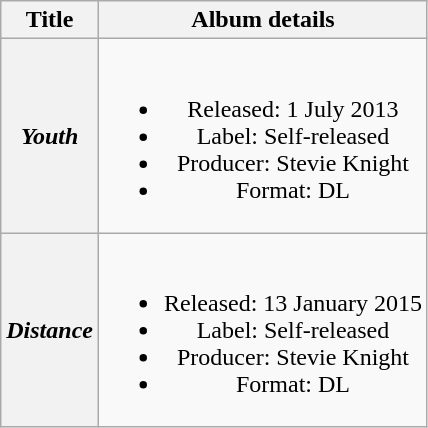<table class="wikitable plainrowheaders" style="text-align:center;">
<tr>
<th scope="col" rowspan="1">Title</th>
<th scope="col" rowspan="1">Album details</th>
</tr>
<tr>
<th scope="row"><em>Youth</em></th>
<td><br><ul><li>Released: 1 July 2013</li><li>Label: Self-released</li><li>Producer: Stevie Knight</li><li>Format: DL</li></ul></td>
</tr>
<tr>
<th scope="row"><em>Distance</em></th>
<td><br><ul><li>Released: 13 January 2015</li><li>Label: Self-released</li><li>Producer: Stevie Knight</li><li>Format: DL</li></ul></td>
</tr>
</table>
